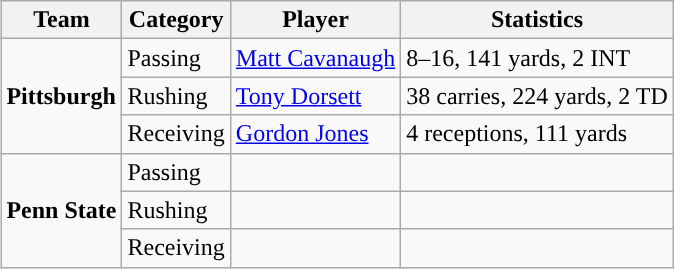<table class="wikitable" style="float: right;">
<tr>
<th>Team</th>
<th>Category</th>
<th>Player</th>
<th>Statistics</th>
</tr>
<tr>
<td rowspan=3><strong>Pittsburgh</strong></td>
<td>Passing</td>
<td><a href='#'>Matt Cavanaugh</a></td>
<td>8–16, 141 yards, 2 INT</td>
</tr>
<tr>
<td>Rushing</td>
<td><a href='#'>Tony Dorsett</a></td>
<td>38 carries, 224 yards, 2 TD</td>
</tr>
<tr>
<td>Receiving</td>
<td><a href='#'>Gordon Jones</a></td>
<td>4 receptions, 111 yards</td>
</tr>
<tr>
<td rowspan=3><strong>Penn State</strong></td>
<td>Passing</td>
<td></td>
<td></td>
</tr>
<tr>
<td>Rushing</td>
<td></td>
<td></td>
</tr>
<tr>
<td>Receiving</td>
<td></td>
<td></td>
</tr>
</table>
